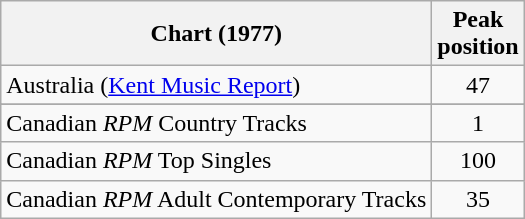<table class="wikitable sortable">
<tr>
<th>Chart (1977)</th>
<th>Peak<br>position</th>
</tr>
<tr>
<td>Australia (<a href='#'>Kent Music Report</a>)</td>
<td style="text-align:center;">47</td>
</tr>
<tr>
</tr>
<tr>
</tr>
<tr>
</tr>
<tr>
<td>Canadian <em>RPM</em> Country Tracks</td>
<td align="center">1</td>
</tr>
<tr>
<td>Canadian <em>RPM</em> Top Singles</td>
<td align="center">100</td>
</tr>
<tr>
<td>Canadian <em>RPM</em> Adult Contemporary Tracks</td>
<td align="center">35</td>
</tr>
</table>
